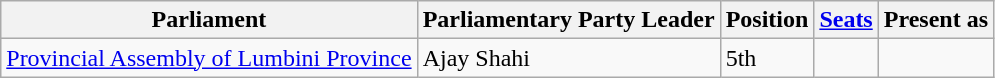<table class="wikitable">
<tr>
<th>Parliament</th>
<th>Parliamentary Party Leader</th>
<th>Position</th>
<th><a href='#'>Seats</a></th>
<th>Present as</th>
</tr>
<tr>
<td><a href='#'>Provincial Assembly of Lumbini Province</a></td>
<td>Ajay Shahi</td>
<td>5th</td>
<td style="text-align:center;"></td>
<td></td>
</tr>
</table>
